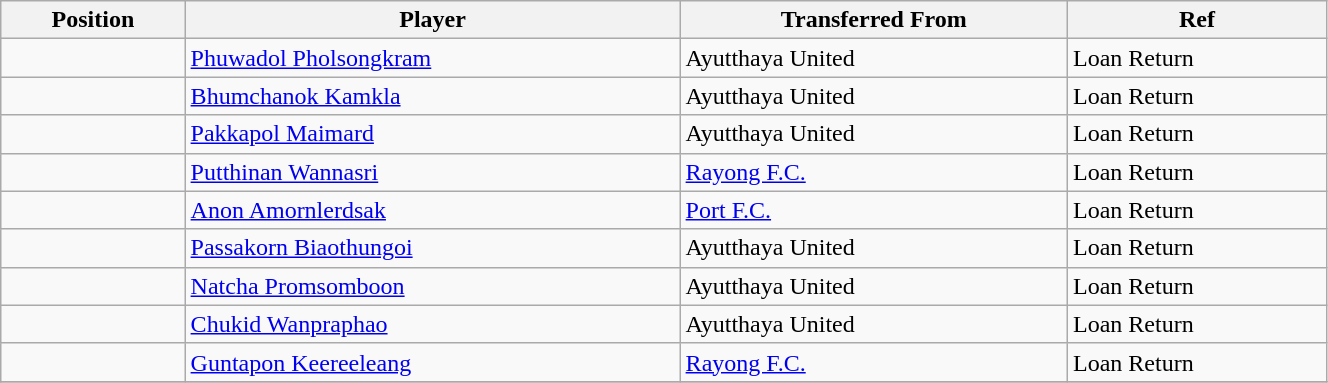<table class="wikitable sortable" style="width:70%; text-align:center; font-size:100%; text-align:left;">
<tr>
<th>Position</th>
<th>Player</th>
<th>Transferred From</th>
<th>Ref</th>
</tr>
<tr>
<td></td>
<td> <a href='#'>Phuwadol Pholsongkram</a></td>
<td> Ayutthaya United</td>
<td>Loan Return</td>
</tr>
<tr>
<td></td>
<td> <a href='#'>Bhumchanok Kamkla</a></td>
<td> Ayutthaya United</td>
<td>Loan Return</td>
</tr>
<tr>
<td></td>
<td> <a href='#'>Pakkapol Maimard</a></td>
<td> Ayutthaya United</td>
<td>Loan Return</td>
</tr>
<tr>
<td></td>
<td> <a href='#'>Putthinan Wannasri</a></td>
<td> <a href='#'>Rayong F.C.</a></td>
<td>Loan Return</td>
</tr>
<tr>
<td></td>
<td> <a href='#'>Anon Amornlerdsak</a></td>
<td> <a href='#'>Port F.C.</a></td>
<td>Loan Return</td>
</tr>
<tr>
<td></td>
<td> <a href='#'>Passakorn Biaothungoi</a></td>
<td> Ayutthaya United</td>
<td>Loan Return</td>
</tr>
<tr>
<td></td>
<td> <a href='#'>Natcha Promsomboon</a></td>
<td> Ayutthaya United</td>
<td>Loan Return</td>
</tr>
<tr>
<td></td>
<td> <a href='#'>Chukid Wanpraphao</a></td>
<td> Ayutthaya United</td>
<td>Loan Return</td>
</tr>
<tr>
<td></td>
<td> <a href='#'>Guntapon Keereeleang</a></td>
<td> <a href='#'>Rayong F.C.</a></td>
<td>Loan Return</td>
</tr>
<tr>
</tr>
</table>
